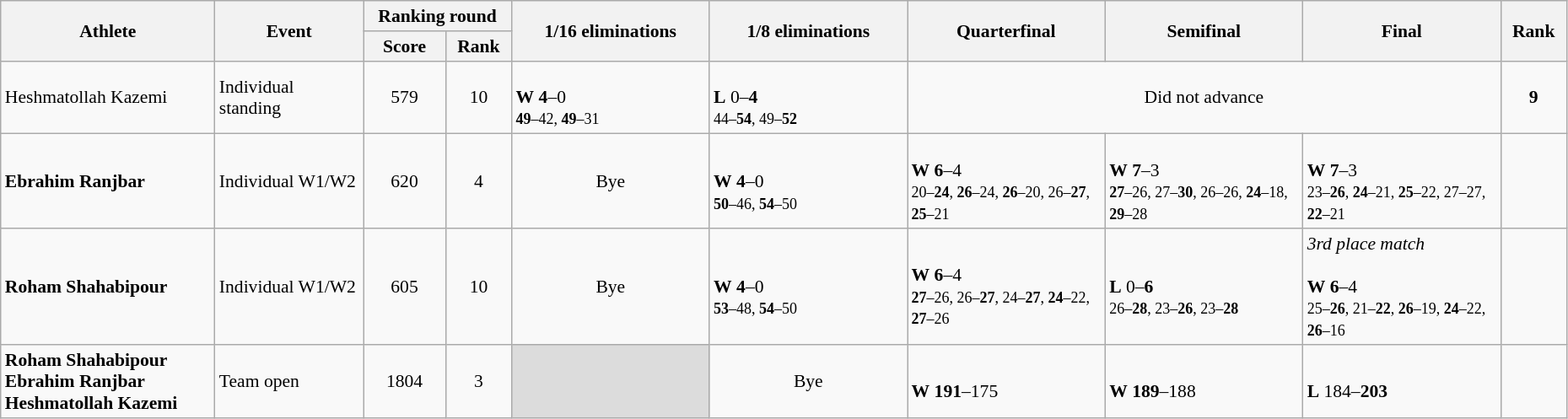<table class="wikitable" width="98%" style="text-align:left; font-size:90%">
<tr>
<th rowspan="2" width="13%">Athlete</th>
<th rowspan="2" width="9%">Event</th>
<th colspan="2">Ranking round</th>
<th rowspan="2" width="12%">1/16 eliminations</th>
<th rowspan="2" width="12%">1/8 eliminations</th>
<th rowspan="2" width="12%">Quarterfinal</th>
<th rowspan="2" width="12%">Semifinal</th>
<th rowspan="2" width="12%">Final</th>
<th rowspan="2" width="4%">Rank</th>
</tr>
<tr>
<th width="5%">Score</th>
<th width="4%">Rank</th>
</tr>
<tr>
<td>Heshmatollah Kazemi</td>
<td>Individual standing</td>
<td align="center">579</td>
<td align="center">10 <strong></strong></td>
<td><br><strong>W</strong> <strong>4</strong>–0<br><small><strong>49</strong>–42, <strong>49</strong>–31</small></td>
<td><br><strong>L</strong> 0–<strong>4</strong><br><small>44–<strong>54</strong>, 49–<strong>52</strong></small></td>
<td colspan=3 align=center>Did not advance</td>
<td align="center"><strong>9</strong></td>
</tr>
<tr>
<td><strong>Ebrahim Ranjbar</strong></td>
<td>Individual W1/W2</td>
<td align="center">620</td>
<td align="center">4 <strong></strong></td>
<td align="center">Bye</td>
<td><br><strong>W</strong> <strong>4</strong>–0<br><small><strong>50</strong>–46, <strong>54</strong>–50</small></td>
<td><br><strong>W</strong> <strong>6</strong>–4<br><small>20–<strong>24</strong>, <strong>26</strong>–24, <strong>26</strong>–20, 26–<strong>27</strong>, <strong>25</strong>–21</small></td>
<td><br><strong>W</strong> <strong>7</strong>–3<br><small><strong>27</strong>–26, 27–<strong>30</strong>, 26–26, <strong>24</strong>–18, <strong>29</strong>–28</small></td>
<td><br><strong>W</strong> <strong>7</strong>–3<br><small>23–<strong>26</strong>, <strong>24</strong>–21, <strong>25</strong>–22, 27–27, <strong>22</strong>–21</small></td>
<td align="center"></td>
</tr>
<tr>
<td><strong>Roham Shahabipour</strong></td>
<td>Individual W1/W2</td>
<td align="center">605</td>
<td align="center">10 <strong></strong></td>
<td align="center">Bye</td>
<td><br><strong>W</strong> <strong>4</strong>–0<br><small><strong>53</strong>–48, <strong>54</strong>–50</small></td>
<td><br><strong>W</strong> <strong>6</strong>–4<br><small><strong>27</strong>–26, 26–<strong>27</strong>, 24–<strong>27</strong>, <strong>24</strong>–22, <strong>27</strong>–26</small></td>
<td><br><strong>L</strong> 0–<strong>6</strong><br><small>26–<strong>28</strong>, 23–<strong>26</strong>, 23–<strong>28</strong></small></td>
<td><em>3rd place match</em><br><br><strong>W</strong> <strong>6</strong>–4<br><small>25–<strong>26</strong>, 21–<strong>22</strong>, <strong>26</strong>–19, <strong>24</strong>–22, <strong>26</strong>–16</small></td>
<td align="center"></td>
</tr>
<tr>
<td><strong>Roham Shahabipour<br>Ebrahim Ranjbar<br>Heshmatollah Kazemi</strong></td>
<td>Team open</td>
<td align="center">1804</td>
<td align="center">3 <strong></strong></td>
<td bgcolor=#DCDCDC></td>
<td align="center">Bye</td>
<td><br><strong>W</strong> <strong>191</strong>–175</td>
<td><br><strong>W</strong> <strong>189</strong>–188</td>
<td><br><strong>L</strong> 184–<strong>203</strong></td>
<td align="center"></td>
</tr>
</table>
